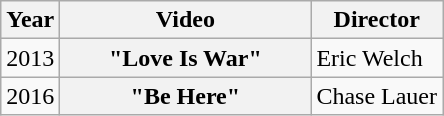<table class="wikitable plainrowheaders">
<tr>
<th>Year</th>
<th style="width:10em;">Video</th>
<th>Director</th>
</tr>
<tr>
<td>2013</td>
<th scope="row">"Love Is War"</th>
<td>Eric Welch</td>
</tr>
<tr>
<td>2016</td>
<th scope="row">"Be Here"</th>
<td>Chase Lauer</td>
</tr>
</table>
